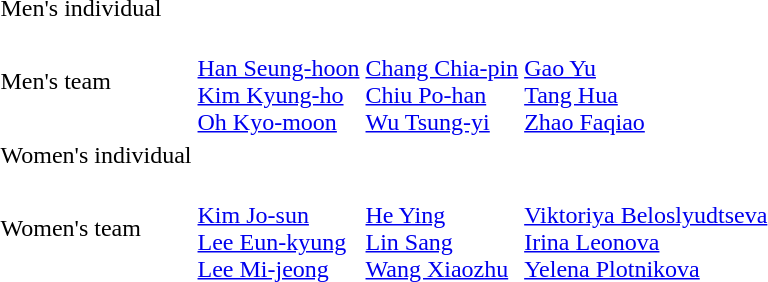<table>
<tr>
<td>Men's individual<br></td>
<td></td>
<td></td>
<td></td>
</tr>
<tr>
<td>Men's team<br></td>
<td><br><a href='#'>Han Seung-hoon</a><br><a href='#'>Kim Kyung-ho</a><br><a href='#'>Oh Kyo-moon</a></td>
<td><br><a href='#'>Chang Chia-pin</a><br><a href='#'>Chiu Po-han</a><br><a href='#'>Wu Tsung-yi</a></td>
<td><br><a href='#'>Gao Yu</a><br><a href='#'>Tang Hua</a><br><a href='#'>Zhao Faqiao</a></td>
</tr>
<tr>
<td>Women's individual<br></td>
<td></td>
<td></td>
<td></td>
</tr>
<tr>
<td>Women's team<br></td>
<td><br><a href='#'>Kim Jo-sun</a><br><a href='#'>Lee Eun-kyung</a><br><a href='#'>Lee Mi-jeong</a></td>
<td><br><a href='#'>He Ying</a><br><a href='#'>Lin Sang</a><br><a href='#'>Wang Xiaozhu</a></td>
<td><br><a href='#'>Viktoriya Beloslyudtseva</a><br><a href='#'>Irina Leonova</a><br><a href='#'>Yelena Plotnikova</a></td>
</tr>
</table>
